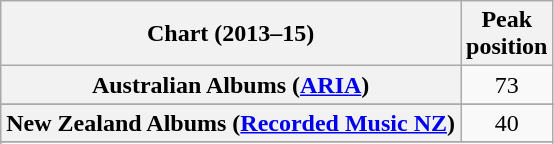<table class="wikitable sortable plainrowheaders" style="text-align:center">
<tr>
<th scope="col">Chart (2013–15)</th>
<th scope="col">Peak<br>position</th>
</tr>
<tr>
<th scope="row">Australian Albums (<a href='#'>ARIA</a>)</th>
<td>73</td>
</tr>
<tr>
</tr>
<tr>
</tr>
<tr>
</tr>
<tr>
</tr>
<tr>
</tr>
<tr>
</tr>
<tr>
</tr>
<tr>
<th scope="row">New Zealand Albums (<a href='#'>Recorded Music NZ</a>)</th>
<td>40</td>
</tr>
<tr>
</tr>
<tr>
</tr>
<tr>
</tr>
<tr>
</tr>
</table>
